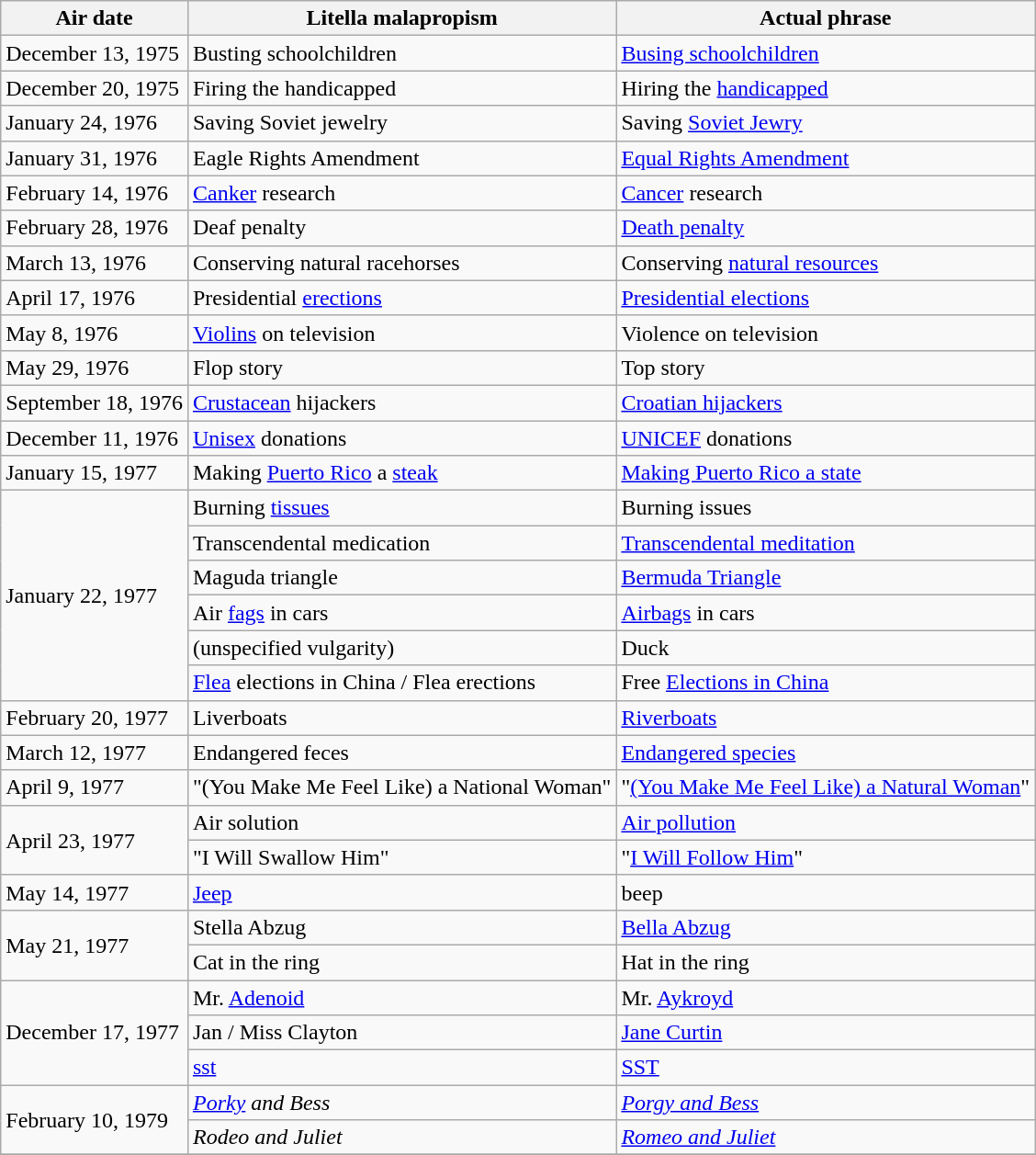<table class="wikitable plainrowheaders">
<tr>
<th scope="col">Air date</th>
<th scope="col">Litella malapropism</th>
<th scope="col">Actual phrase</th>
</tr>
<tr>
<td>December 13, 1975</td>
<td>Busting schoolchildren</td>
<td><a href='#'>Busing schoolchildren</a></td>
</tr>
<tr>
<td>December 20, 1975</td>
<td>Firing the handicapped</td>
<td>Hiring the <a href='#'>handicapped</a></td>
</tr>
<tr>
<td>January 24, 1976</td>
<td>Saving Soviet jewelry</td>
<td>Saving <a href='#'>Soviet Jewry</a></td>
</tr>
<tr>
<td>January 31, 1976</td>
<td>Eagle Rights Amendment</td>
<td><a href='#'>Equal Rights Amendment</a></td>
</tr>
<tr>
<td>February 14, 1976</td>
<td><a href='#'>Canker</a> research</td>
<td><a href='#'>Cancer</a> research</td>
</tr>
<tr>
<td>February 28, 1976</td>
<td>Deaf penalty</td>
<td><a href='#'>Death penalty</a></td>
</tr>
<tr>
<td>March 13, 1976</td>
<td>Conserving natural racehorses</td>
<td>Conserving <a href='#'>natural resources</a></td>
</tr>
<tr>
<td>April 17, 1976</td>
<td>Presidential <a href='#'>erections</a></td>
<td><a href='#'>Presidential elections</a></td>
</tr>
<tr>
<td>May 8, 1976</td>
<td><a href='#'>Violins</a> on television</td>
<td>Violence on television</td>
</tr>
<tr>
<td>May 29, 1976</td>
<td>Flop story</td>
<td>Top story</td>
</tr>
<tr>
<td>September 18, 1976</td>
<td><a href='#'>Crustacean</a> hijackers</td>
<td><a href='#'>Croatian hijackers</a></td>
</tr>
<tr>
<td>December 11, 1976</td>
<td><a href='#'>Unisex</a> donations</td>
<td><a href='#'>UNICEF</a> donations</td>
</tr>
<tr>
<td>January 15, 1977</td>
<td>Making <a href='#'>Puerto Rico</a> a <a href='#'>steak</a></td>
<td><a href='#'>Making Puerto Rico a state</a></td>
</tr>
<tr>
<td rowspan="6">January 22, 1977</td>
<td>Burning <a href='#'>tissues</a></td>
<td>Burning issues</td>
</tr>
<tr>
<td>Transcendental medication</td>
<td><a href='#'>Transcendental meditation</a></td>
</tr>
<tr>
<td>Maguda triangle</td>
<td><a href='#'>Bermuda Triangle</a></td>
</tr>
<tr>
<td>Air <a href='#'>fags</a> in cars</td>
<td><a href='#'>Airbags</a> in cars</td>
</tr>
<tr>
<td>(unspecified vulgarity)</td>
<td>Duck</td>
</tr>
<tr>
<td><a href='#'>Flea</a> elections in China / Flea erections</td>
<td>Free <a href='#'>Elections in China</a></td>
</tr>
<tr>
<td>February 20, 1977</td>
<td>Liverboats</td>
<td><a href='#'>Riverboats</a></td>
</tr>
<tr>
<td>March 12, 1977</td>
<td>Endangered feces</td>
<td><a href='#'>Endangered species</a></td>
</tr>
<tr>
<td>April 9, 1977</td>
<td>"(You Make Me Feel Like) a National Woman"</td>
<td>"<a href='#'>(You Make Me Feel Like) a Natural Woman</a>"</td>
</tr>
<tr>
<td rowspan="2">April 23, 1977</td>
<td>Air solution</td>
<td><a href='#'>Air pollution</a></td>
</tr>
<tr>
<td>"I Will Swallow Him"</td>
<td>"<a href='#'>I Will Follow Him</a>"</td>
</tr>
<tr>
<td>May 14, 1977</td>
<td><a href='#'>Jeep</a></td>
<td>beep</td>
</tr>
<tr>
<td rowspan="2">May 21, 1977</td>
<td>Stella Abzug</td>
<td><a href='#'>Bella Abzug</a></td>
</tr>
<tr>
<td>Cat in the ring</td>
<td>Hat in the ring</td>
</tr>
<tr>
<td rowspan="3">December 17, 1977</td>
<td>Mr. <a href='#'>Adenoid</a></td>
<td>Mr. <a href='#'>Aykroyd</a></td>
</tr>
<tr>
<td>Jan / Miss Clayton</td>
<td><a href='#'>Jane Curtin</a></td>
</tr>
<tr>
<td><a href='#'>sst</a></td>
<td><a href='#'>SST</a></td>
</tr>
<tr>
<td rowspan="2">February 10, 1979</td>
<td><em><a href='#'>Porky</a> and Bess</em></td>
<td><em><a href='#'>Porgy and Bess</a></em></td>
</tr>
<tr>
<td><em>Rodeo and Juliet</em></td>
<td><em><a href='#'>Romeo and Juliet</a></em></td>
</tr>
<tr>
</tr>
</table>
